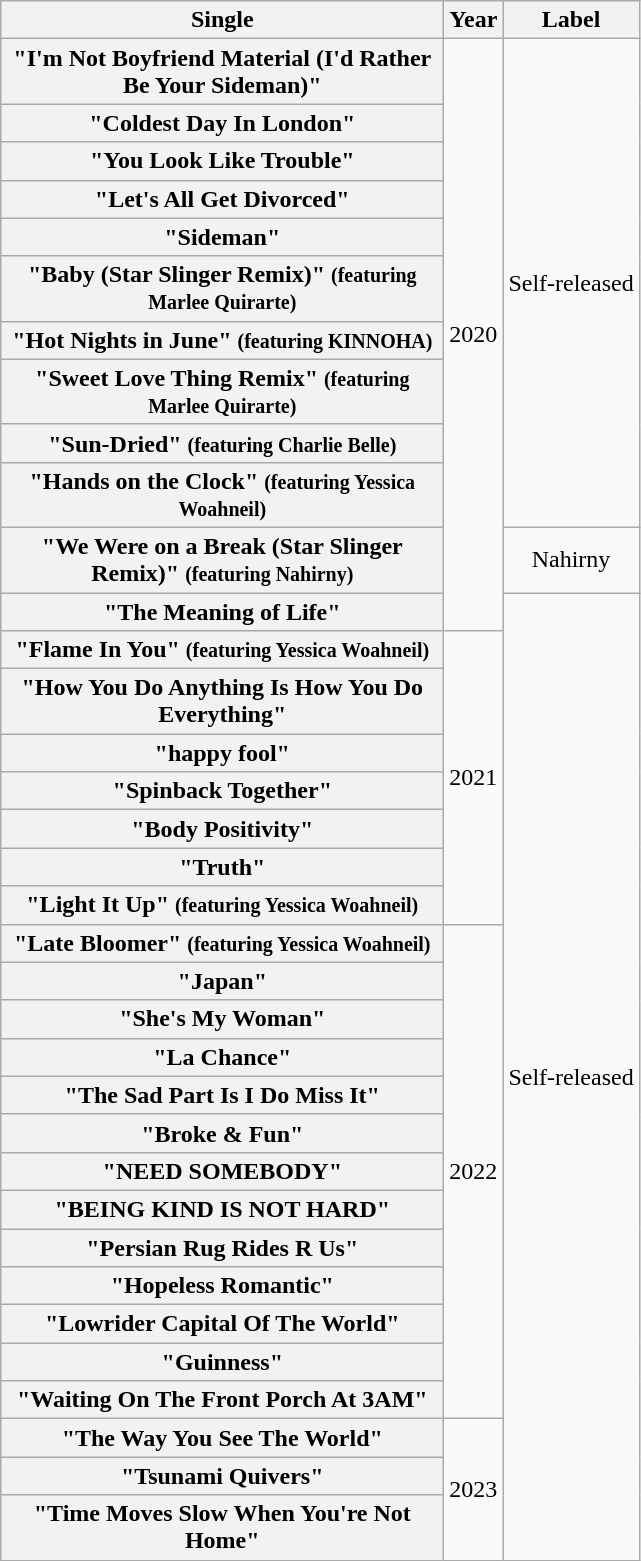<table class="wikitable mw-collapsible plainrowheaders" border="1" style="text-align:center;">
<tr>
<th scope="col" style="width:18em;">Single</th>
<th scope="col">Year</th>
<th>Label</th>
</tr>
<tr>
<th scope="row">"I'm Not Boyfriend Material (I'd Rather Be Your Sideman)"</th>
<td rowspan="12">2020</td>
<td rowspan="10">Self-released</td>
</tr>
<tr>
<th scope="row">"Coldest Day In London"</th>
</tr>
<tr>
<th scope="row">"You Look Like Trouble"</th>
</tr>
<tr>
<th scope="row">"Let's All Get Divorced"</th>
</tr>
<tr>
<th scope="row">"Sideman"</th>
</tr>
<tr>
<th scope="row">"Baby (Star Slinger Remix)" <small>(featuring Marlee Quirarte)</small></th>
</tr>
<tr>
<th scope="row">"Hot Nights in June" <small>(featuring KINNOHA)</small></th>
</tr>
<tr>
<th scope="row">"Sweet Love Thing Remix" <small>(featuring Marlee Quirarte)</small></th>
</tr>
<tr>
<th scope="row">"Sun-Dried" <small>(featuring Charlie Belle)</small></th>
</tr>
<tr>
<th scope="row">"Hands on the Clock" <small>(featuring Yessica Woahneil)</small></th>
</tr>
<tr>
<th scope="row">"We Were on a Break (Star Slinger Remix)" <small>(featuring Nahirny)</small></th>
<td>Nahirny</td>
</tr>
<tr>
<th scope="row">"The Meaning of Life"</th>
<td rowspan="24">Self-released</td>
</tr>
<tr>
<th scope="row">"Flame In You" <small>(featuring Yessica Woahneil)</small></th>
<td rowspan="7">2021</td>
</tr>
<tr>
<th scope="row">"How You Do Anything Is How You Do Everything"</th>
</tr>
<tr>
<th scope="row">"happy fool"</th>
</tr>
<tr>
<th scope="row">"Spinback Together"</th>
</tr>
<tr>
<th scope="row">"Body Positivity"</th>
</tr>
<tr>
<th scope="row">"Truth"</th>
</tr>
<tr>
<th scope="row">"Light It Up" <small>(featuring Yessica Woahneil)</small></th>
</tr>
<tr>
<th scope="row">"Late Bloomer" <small>(featuring Yessica Woahneil)</small></th>
<td rowspan="13">2022</td>
</tr>
<tr>
<th scope="row">"Japan"</th>
</tr>
<tr>
<th scope="row">"She's My Woman"</th>
</tr>
<tr>
<th scope="row">"La Chance"</th>
</tr>
<tr>
<th scope="row">"The Sad Part Is I Do Miss It"</th>
</tr>
<tr>
<th scope="row">"Broke & Fun"</th>
</tr>
<tr>
<th scope="row">"NEED SOMEBODY"</th>
</tr>
<tr>
<th scope="row">"BEING KIND IS NOT HARD"</th>
</tr>
<tr>
<th scope="row">"Persian Rug Rides R Us"</th>
</tr>
<tr>
<th scope="row">"Hopeless Romantic"</th>
</tr>
<tr>
<th scope="row">"Lowrider Capital Of The World"</th>
</tr>
<tr>
<th scope="row">"Guinness"</th>
</tr>
<tr>
<th scope="row">"Waiting On The Front Porch At 3AM"</th>
</tr>
<tr>
<th scope="row">"The Way You See The World"</th>
<td rowspan="3">2023</td>
</tr>
<tr>
<th scope="row">"Tsunami Quivers"</th>
</tr>
<tr>
<th scope="row">"Time Moves Slow When You're Not Home"</th>
</tr>
</table>
